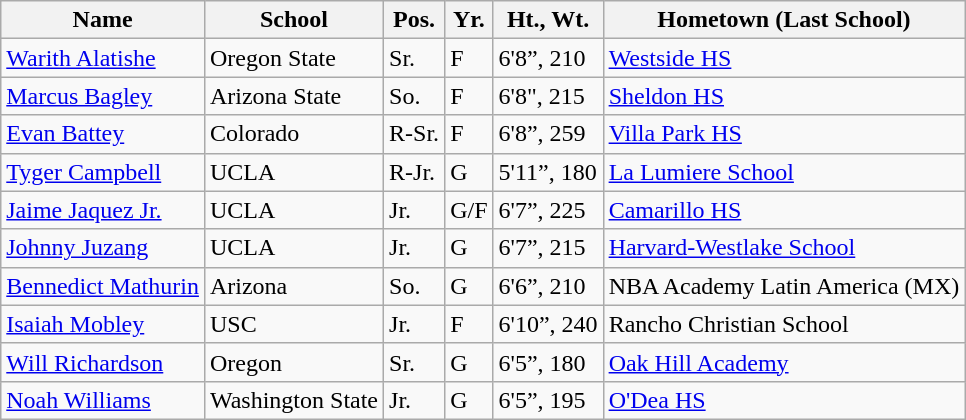<table class="wikitable">
<tr>
<th>Name</th>
<th>School</th>
<th>Pos.</th>
<th>Yr.</th>
<th>Ht., Wt.</th>
<th>Hometown (Last School)</th>
</tr>
<tr>
<td><a href='#'>Warith Alatishe</a></td>
<td>Oregon State</td>
<td>Sr.</td>
<td>F</td>
<td>6'8”, 210</td>
<td><a href='#'>Westside HS</a></td>
</tr>
<tr>
<td><a href='#'>Marcus Bagley</a></td>
<td>Arizona State</td>
<td>So.</td>
<td>F</td>
<td>6'8", 215</td>
<td><a href='#'>Sheldon HS</a></td>
</tr>
<tr>
<td><a href='#'>Evan Battey</a></td>
<td>Colorado</td>
<td>R-Sr.</td>
<td>F</td>
<td>6'8”, 259</td>
<td><a href='#'>Villa Park HS</a></td>
</tr>
<tr>
<td><a href='#'>Tyger Campbell</a></td>
<td>UCLA</td>
<td>R-Jr.</td>
<td>G</td>
<td>5'11”, 180</td>
<td><a href='#'>La Lumiere School</a></td>
</tr>
<tr>
<td><a href='#'>Jaime Jaquez Jr.</a></td>
<td>UCLA</td>
<td>Jr.</td>
<td>G/F</td>
<td>6'7”, 225</td>
<td><a href='#'>Camarillo HS</a></td>
</tr>
<tr>
<td><a href='#'>Johnny Juzang</a></td>
<td>UCLA</td>
<td>Jr.</td>
<td>G</td>
<td>6'7”, 215</td>
<td><a href='#'>Harvard-Westlake School</a></td>
</tr>
<tr>
<td><a href='#'>Bennedict Mathurin</a></td>
<td>Arizona</td>
<td>So.</td>
<td>G</td>
<td>6'6”, 210</td>
<td>NBA Academy Latin America (MX)</td>
</tr>
<tr>
<td><a href='#'>Isaiah Mobley</a></td>
<td>USC</td>
<td>Jr.</td>
<td>F</td>
<td>6'10”, 240</td>
<td>Rancho Christian School</td>
</tr>
<tr>
<td><a href='#'>Will Richardson</a></td>
<td>Oregon</td>
<td>Sr.</td>
<td>G</td>
<td>6'5”, 180</td>
<td><a href='#'>Oak Hill Academy</a></td>
</tr>
<tr>
<td><a href='#'>Noah Williams</a></td>
<td>Washington State</td>
<td>Jr.</td>
<td>G</td>
<td>6'5”, 195</td>
<td><a href='#'>O'Dea HS</a></td>
</tr>
</table>
